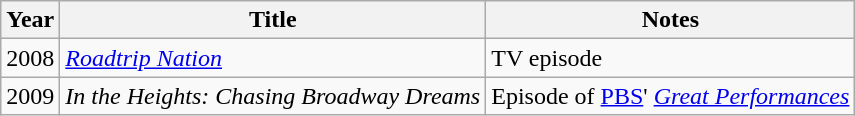<table class="wikitable">
<tr>
<th>Year</th>
<th>Title</th>
<th>Notes</th>
</tr>
<tr>
<td>2008</td>
<td><em><a href='#'>Roadtrip Nation</a></em></td>
<td>TV episode</td>
</tr>
<tr>
<td>2009</td>
<td><em>In the Heights: Chasing Broadway Dreams</em></td>
<td>Episode of <a href='#'>PBS</a>' <em><a href='#'>Great Performances</a></em></td>
</tr>
</table>
